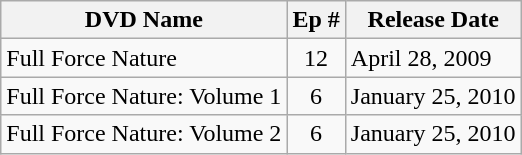<table class="wikitable">
<tr>
<th>DVD Name</th>
<th>Ep #</th>
<th>Release Date</th>
</tr>
<tr>
<td>Full Force Nature</td>
<td style="text-align:center;">12</td>
<td>April 28, 2009</td>
</tr>
<tr>
<td>Full Force Nature: Volume 1</td>
<td style="text-align:center;">6</td>
<td>January 25, 2010</td>
</tr>
<tr>
<td>Full Force Nature: Volume 2</td>
<td style="text-align:center;">6</td>
<td>January 25, 2010</td>
</tr>
</table>
